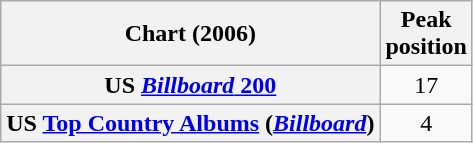<table class="wikitable sortable plainrowheaders" style="text-align:center">
<tr>
<th scope="col">Chart (2006)</th>
<th scope="col">Peak<br> position</th>
</tr>
<tr>
<th scope="row">US <a href='#'><em>Billboard</em> 200</a></th>
<td>17</td>
</tr>
<tr>
<th scope="row">US <a href='#'>Top Country Albums</a> (<em><a href='#'>Billboard</a></em>)</th>
<td>4</td>
</tr>
</table>
